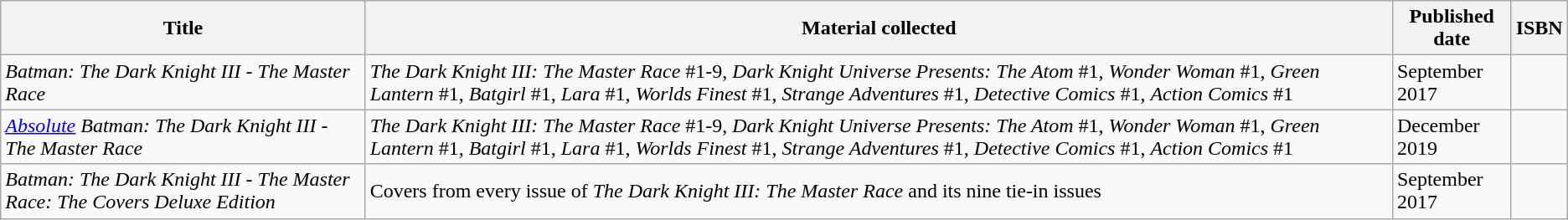<table class="wikitable">
<tr>
<th>Title</th>
<th>Material collected</th>
<th>Published date</th>
<th>ISBN</th>
</tr>
<tr>
<td><em>Batman: The Dark Knight III - The Master Race</em></td>
<td><em>The Dark Knight III: The Master Race</em> #1-9, <em>Dark Knight Universe Presents: The Atom</em> #1, <em>Wonder Woman</em> #1, <em>Green Lantern</em> #1, <em>Batgirl</em> #1, <em>Lara</em> #1, <em>Worlds Finest</em> #1, <em>Strange Adventures</em> #1, <em>Detective Comics</em> #1, <em>Action Comics</em> #1</td>
<td>September 2017</td>
<td></td>
</tr>
<tr>
<td><em><a href='#'>Absolute</a> Batman: The Dark Knight III - The Master Race</em></td>
<td><em>The Dark Knight III: The Master Race</em> #1-9, <em>Dark Knight Universe Presents: The Atom</em> #1, <em>Wonder Woman</em> #1, <em>Green Lantern</em> #1, <em>Batgirl</em> #1, <em>Lara</em> #1, <em>Worlds Finest</em> #1, <em>Strange Adventures</em> #1, <em>Detective Comics</em> #1, <em>Action Comics</em> #1</td>
<td>December 2019</td>
<td></td>
</tr>
<tr>
<td><em>Batman: The Dark Knight III - The Master Race: The Covers Deluxe Edition</em></td>
<td>Covers from every issue of <em>The Dark Knight III: The Master Race</em> and its nine tie-in issues</td>
<td>September 2017</td>
<td></td>
</tr>
</table>
